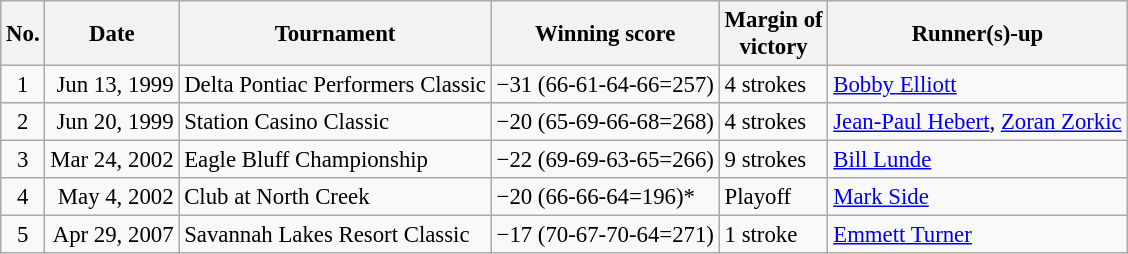<table class="wikitable" style="font-size:95%;">
<tr>
<th>No.</th>
<th>Date</th>
<th>Tournament</th>
<th>Winning score</th>
<th>Margin of<br>victory</th>
<th>Runner(s)-up</th>
</tr>
<tr>
<td align=center>1</td>
<td align=right>Jun 13, 1999</td>
<td>Delta Pontiac Performers Classic</td>
<td>−31 (66-61-64-66=257)</td>
<td>4 strokes</td>
<td> <a href='#'>Bobby Elliott</a></td>
</tr>
<tr>
<td align=center>2</td>
<td align=right>Jun 20, 1999</td>
<td>Station Casino Classic</td>
<td>−20 (65-69-66-68=268)</td>
<td>4 strokes</td>
<td> <a href='#'>Jean-Paul Hebert</a>,  <a href='#'>Zoran Zorkic</a></td>
</tr>
<tr>
<td align=center>3</td>
<td align=right>Mar 24, 2002</td>
<td>Eagle Bluff Championship</td>
<td>−22 (69-69-63-65=266)</td>
<td>9 strokes</td>
<td> <a href='#'>Bill Lunde</a></td>
</tr>
<tr>
<td align=center>4</td>
<td align=right>May 4, 2002</td>
<td>Club at North Creek</td>
<td>−20 (66-66-64=196)*</td>
<td>Playoff</td>
<td> <a href='#'>Mark Side</a></td>
</tr>
<tr>
<td align=center>5</td>
<td align=right>Apr 29, 2007</td>
<td>Savannah Lakes Resort Classic</td>
<td>−17 (70-67-70-64=271)</td>
<td>1 stroke</td>
<td> <a href='#'>Emmett Turner</a></td>
</tr>
</table>
